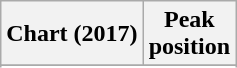<table class="wikitable sortable plainrowheaders" style="text-align:center">
<tr>
<th>Chart (2017)</th>
<th>Peak<br>position</th>
</tr>
<tr>
</tr>
<tr>
</tr>
<tr>
</tr>
</table>
